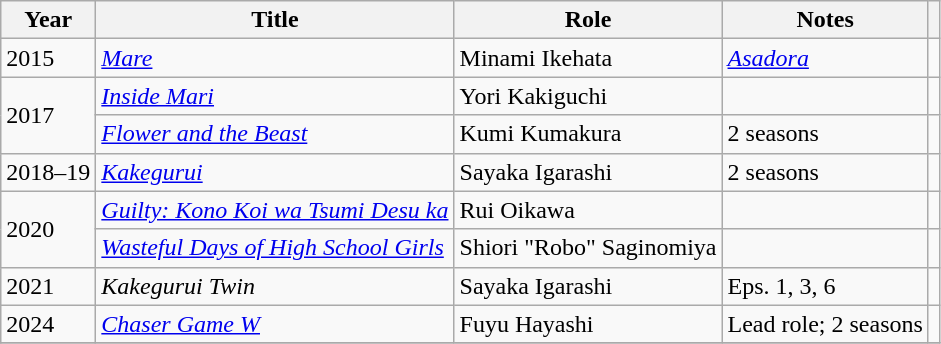<table class="wikitable">
<tr>
<th>Year</th>
<th>Title</th>
<th>Role</th>
<th>Notes</th>
<th></th>
</tr>
<tr>
<td>2015</td>
<td><em><a href='#'>Mare</a></em></td>
<td>Minami Ikehata</td>
<td><em><a href='#'>Asadora</a></em></td>
<td></td>
</tr>
<tr>
<td rowspan="2">2017</td>
<td><em><a href='#'>Inside Mari</a></em></td>
<td>Yori Kakiguchi</td>
<td></td>
<td></td>
</tr>
<tr>
<td><em><a href='#'>Flower and the Beast</a></em></td>
<td>Kumi Kumakura</td>
<td>2 seasons</td>
<td></td>
</tr>
<tr>
<td>2018–19</td>
<td><em><a href='#'>Kakegurui</a></em></td>
<td>Sayaka Igarashi</td>
<td>2 seasons</td>
<td></td>
</tr>
<tr>
<td rowspan="2">2020</td>
<td><em><a href='#'>Guilty: Kono Koi wa Tsumi Desu ka</a></em></td>
<td>Rui Oikawa</td>
<td></td>
<td></td>
</tr>
<tr>
<td><em><a href='#'>Wasteful Days of High School Girls</a></em></td>
<td>Shiori "Robo" Saginomiya</td>
<td></td>
</tr>
<tr>
<td>2021</td>
<td><em>Kakegurui Twin</em></td>
<td>Sayaka Igarashi</td>
<td>Eps. 1, 3, 6</td>
<td></td>
</tr>
<tr>
<td>2024</td>
<td><em><a href='#'>Chaser Game W</a></em></td>
<td>Fuyu Hayashi</td>
<td>Lead role; 2 seasons</td>
<td></td>
</tr>
<tr>
</tr>
</table>
